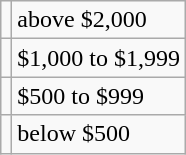<table class="wikitable">
<tr>
<td></td>
<td>above $2,000</td>
</tr>
<tr>
<td></td>
<td>$1,000 to $1,999</td>
</tr>
<tr>
<td></td>
<td>$500 to $999</td>
</tr>
<tr>
<td></td>
<td>below $500</td>
</tr>
</table>
